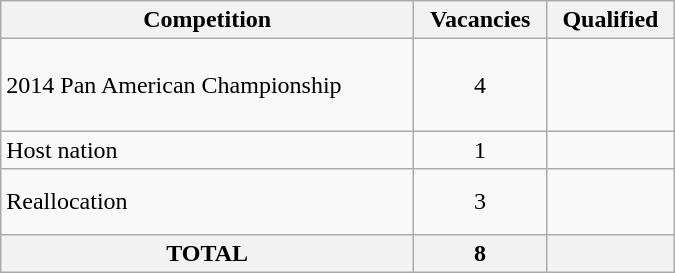<table class="wikitable" width=450>
<tr>
<th>Competition</th>
<th>Vacancies</th>
<th>Qualified</th>
</tr>
<tr>
<td>2014 Pan American Championship</td>
<td align="center">4</td>
<td><br><br><br></td>
</tr>
<tr>
<td>Host nation</td>
<td align="center">1</td>
<td></td>
</tr>
<tr>
<td>Reallocation</td>
<td align="center">3</td>
<td><br><br></td>
</tr>
<tr>
<th>TOTAL</th>
<th>8</th>
<th></th>
</tr>
</table>
